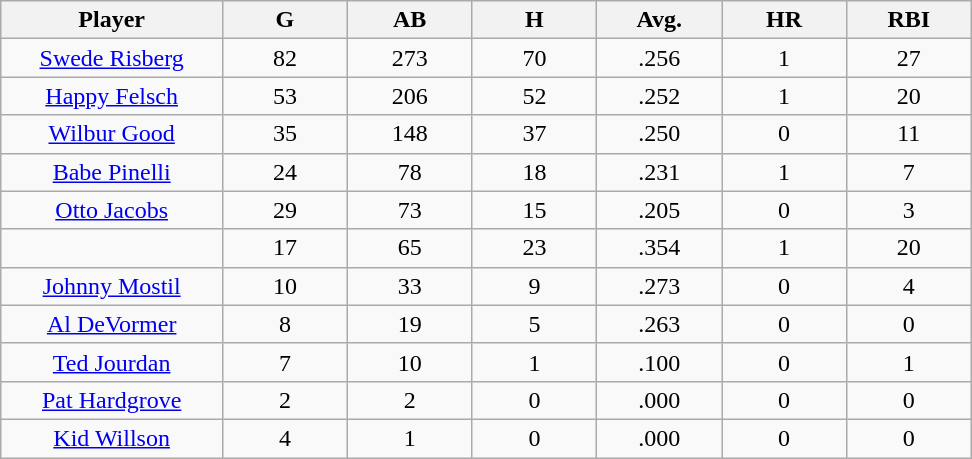<table class="wikitable sortable">
<tr>
<th bgcolor="#DDDDFF" width="16%">Player</th>
<th bgcolor="#DDDDFF" width="9%">G</th>
<th bgcolor="#DDDDFF" width="9%">AB</th>
<th bgcolor="#DDDDFF" width="9%">H</th>
<th bgcolor="#DDDDFF" width="9%">Avg.</th>
<th bgcolor="#DDDDFF" width="9%">HR</th>
<th bgcolor="#DDDDFF" width="9%">RBI</th>
</tr>
<tr align="center">
<td><a href='#'>Swede Risberg</a></td>
<td>82</td>
<td>273</td>
<td>70</td>
<td>.256</td>
<td>1</td>
<td>27</td>
</tr>
<tr align=center>
<td><a href='#'>Happy Felsch</a></td>
<td>53</td>
<td>206</td>
<td>52</td>
<td>.252</td>
<td>1</td>
<td>20</td>
</tr>
<tr align=center>
<td><a href='#'>Wilbur Good</a></td>
<td>35</td>
<td>148</td>
<td>37</td>
<td>.250</td>
<td>0</td>
<td>11</td>
</tr>
<tr align=center>
<td><a href='#'>Babe Pinelli</a></td>
<td>24</td>
<td>78</td>
<td>18</td>
<td>.231</td>
<td>1</td>
<td>7</td>
</tr>
<tr align=center>
<td><a href='#'>Otto Jacobs</a></td>
<td>29</td>
<td>73</td>
<td>15</td>
<td>.205</td>
<td>0</td>
<td>3</td>
</tr>
<tr align=center>
<td></td>
<td>17</td>
<td>65</td>
<td>23</td>
<td>.354</td>
<td>1</td>
<td>20</td>
</tr>
<tr align="center">
<td><a href='#'>Johnny Mostil</a></td>
<td>10</td>
<td>33</td>
<td>9</td>
<td>.273</td>
<td>0</td>
<td>4</td>
</tr>
<tr align="center">
<td><a href='#'>Al DeVormer</a></td>
<td>8</td>
<td>19</td>
<td>5</td>
<td>.263</td>
<td>0</td>
<td>0</td>
</tr>
<tr align=center>
<td><a href='#'>Ted Jourdan</a></td>
<td>7</td>
<td>10</td>
<td>1</td>
<td>.100</td>
<td>0</td>
<td>1</td>
</tr>
<tr align=center>
<td><a href='#'>Pat Hardgrove</a></td>
<td>2</td>
<td>2</td>
<td>0</td>
<td>.000</td>
<td>0</td>
<td>0</td>
</tr>
<tr align=center>
<td><a href='#'>Kid Willson</a></td>
<td>4</td>
<td>1</td>
<td>0</td>
<td>.000</td>
<td>0</td>
<td>0</td>
</tr>
</table>
